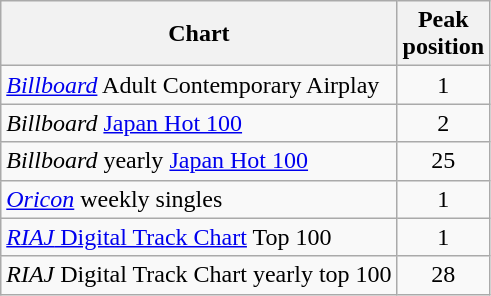<table class="wikitable sortable">
<tr>
<th>Chart</th>
<th>Peak<br>position</th>
</tr>
<tr>
<td><em><a href='#'>Billboard</a></em> Adult Contemporary Airplay</td>
<td align="center">1</td>
</tr>
<tr>
<td><em>Billboard</em> <a href='#'>Japan Hot 100</a></td>
<td align="center">2</td>
</tr>
<tr>
<td><em>Billboard</em> yearly <a href='#'>Japan Hot 100</a></td>
<td align="center">25</td>
</tr>
<tr>
<td><em><a href='#'>Oricon</a></em> weekly singles</td>
<td align="center">1</td>
</tr>
<tr>
<td><a href='#'><em>RIAJ</em> Digital Track Chart</a> Top 100</td>
<td align="center">1</td>
</tr>
<tr>
<td><em>RIAJ</em> Digital Track Chart yearly top 100</td>
<td align="center">28</td>
</tr>
</table>
